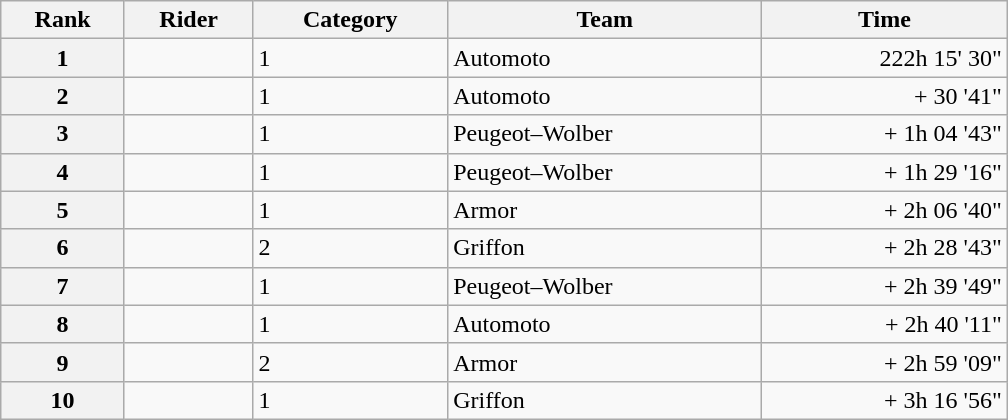<table class="wikitable" style="width:42em;margin-bottom:0;">
<tr>
<th scope="col">Rank</th>
<th scope="col">Rider</th>
<th scope="col">Category</th>
<th scope="col">Team</th>
<th scope="col">Time</th>
</tr>
<tr>
<th scope="row">1</th>
<td></td>
<td>1</td>
<td>Automoto</td>
<td style="text-align:right;">222h 15' 30"</td>
</tr>
<tr>
<th scope="row">2</th>
<td></td>
<td>1</td>
<td>Automoto</td>
<td style="text-align:right;">+ 30 '41"</td>
</tr>
<tr>
<th scope="row">3</th>
<td></td>
<td>1</td>
<td>Peugeot–Wolber</td>
<td style="text-align:right;">+ 1h 04 '43"</td>
</tr>
<tr>
<th scope="row">4</th>
<td></td>
<td>1</td>
<td>Peugeot–Wolber</td>
<td style="text-align:right;">+ 1h 29 '16"</td>
</tr>
<tr>
<th scope="row">5</th>
<td></td>
<td>1</td>
<td>Armor</td>
<td style="text-align:right;">+ 2h 06 '40"</td>
</tr>
<tr>
<th scope="row">6</th>
<td></td>
<td>2</td>
<td>Griffon</td>
<td style="text-align:right;">+ 2h 28 '43"</td>
</tr>
<tr>
<th scope="row">7</th>
<td></td>
<td>1</td>
<td>Peugeot–Wolber</td>
<td style="text-align:right;">+ 2h 39 '49"</td>
</tr>
<tr>
<th scope="row">8</th>
<td></td>
<td>1</td>
<td>Automoto</td>
<td style="text-align:right;">+ 2h 40 '11"</td>
</tr>
<tr>
<th scope="row">9</th>
<td></td>
<td>2</td>
<td>Armor</td>
<td style="text-align:right;">+ 2h 59 '09"</td>
</tr>
<tr>
<th scope="row">10</th>
<td></td>
<td>1</td>
<td>Griffon</td>
<td style="text-align:right;">+ 3h 16 '56"</td>
</tr>
</table>
